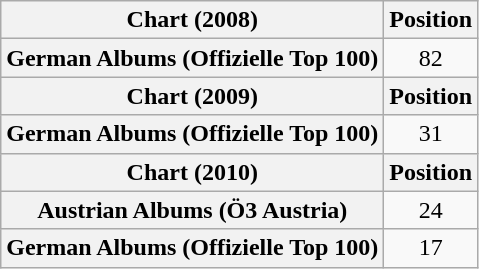<table class="wikitable plainrowheaders" style="text-align:center">
<tr>
<th scope="col">Chart (2008)</th>
<th scope="col">Position</th>
</tr>
<tr>
<th scope="row">German Albums (Offizielle Top 100)</th>
<td>82</td>
</tr>
<tr>
<th scope="col">Chart (2009)</th>
<th scope="col">Position</th>
</tr>
<tr>
<th scope="row">German Albums (Offizielle Top 100)</th>
<td>31</td>
</tr>
<tr>
<th scope="col">Chart (2010)</th>
<th scope="col">Position</th>
</tr>
<tr>
<th scope="row">Austrian Albums (Ö3 Austria)</th>
<td>24</td>
</tr>
<tr>
<th scope="row">German Albums (Offizielle Top 100)</th>
<td>17</td>
</tr>
</table>
